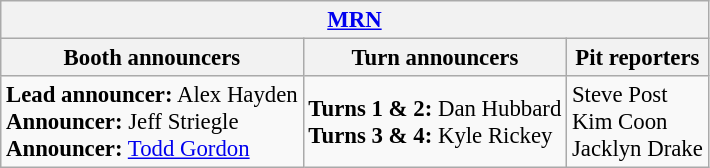<table class="wikitable" style="font-size: 95%">
<tr>
<th colspan="3"><a href='#'>MRN</a></th>
</tr>
<tr>
<th>Booth announcers</th>
<th>Turn announcers</th>
<th>Pit reporters</th>
</tr>
<tr>
<td><strong>Lead announcer:</strong> Alex Hayden<br><strong>Announcer:</strong> Jeff Striegle<br><strong>Announcer:</strong> <a href='#'>Todd Gordon</a></td>
<td><strong>Turns 1 & 2:</strong> Dan Hubbard<br><strong>Turns 3 & 4:</strong> Kyle Rickey</td>
<td>Steve Post<br>Kim Coon<br>Jacklyn Drake</td>
</tr>
</table>
